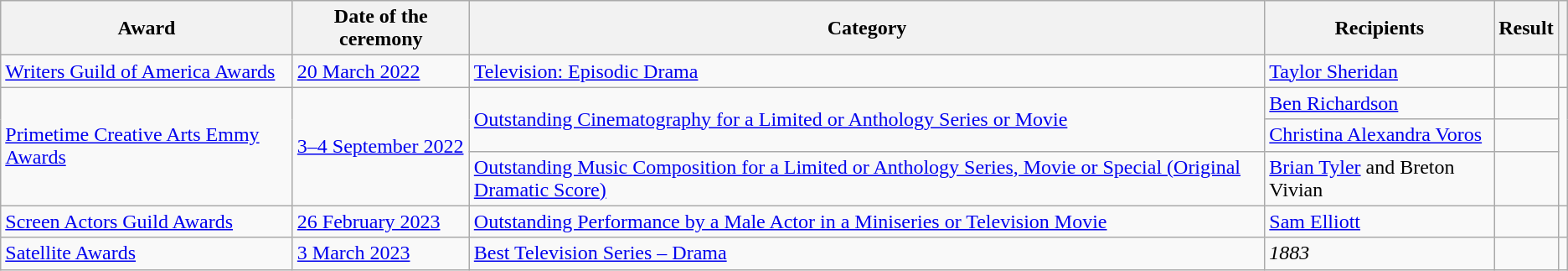<table class="wikitable plainrowheaders sortable">
<tr>
<th scope="col">Award</th>
<th scope="col">Date of the ceremony</th>
<th scope="col">Category</th>
<th scope="col">Recipients</th>
<th scope="col">Result</th>
<th class="unsortable" scope="col"></th>
</tr>
<tr>
<td><a href='#'>Writers Guild of America Awards</a></td>
<td><a href='#'>20 March 2022</a></td>
<td><a href='#'>Television: Episodic Drama</a></td>
<td><a href='#'>Taylor Sheridan</a> </td>
<td></td>
<td></td>
</tr>
<tr>
<td rowspan="3" scope="row"><a href='#'>Primetime Creative Arts Emmy Awards</a></td>
<td rowspan="3"><a href='#'>3–4 September 2022</a></td>
<td rowspan="2"><a href='#'>Outstanding Cinematography for a Limited or Anthology Series or Movie</a></td>
<td><a href='#'>Ben Richardson</a> </td>
<td></td>
<td rowspan="3"></td>
</tr>
<tr>
<td><a href='#'>Christina Alexandra Voros</a> </td>
<td></td>
</tr>
<tr>
<td><a href='#'>Outstanding Music Composition for a Limited or Anthology Series, Movie or Special (Original Dramatic Score)</a></td>
<td><a href='#'>Brian Tyler</a> and Breton Vivian </td>
<td></td>
</tr>
<tr>
<td><a href='#'>Screen Actors Guild Awards</a></td>
<td><a href='#'>26 February 2023</a></td>
<td><a href='#'>Outstanding Performance by a Male Actor in a Miniseries or Television Movie</a></td>
<td><a href='#'>Sam Elliott</a></td>
<td></td>
<td></td>
</tr>
<tr>
<td><a href='#'>Satellite Awards</a></td>
<td><a href='#'>3 March 2023</a></td>
<td><a href='#'>Best Television Series – Drama</a></td>
<td><em>1883</em></td>
<td></td>
<td></td>
</tr>
</table>
